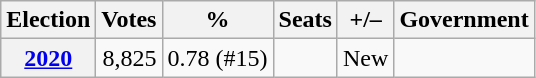<table class=wikitable style="text-align: right;">
<tr>
<th>Election</th>
<th>Votes</th>
<th>%</th>
<th>Seats</th>
<th>+/–</th>
<th>Government</th>
</tr>
<tr>
<th><a href='#'>2020</a></th>
<td>8,825</td>
<td>0.78 (#15)</td>
<td></td>
<td>New</td>
<td></td>
</tr>
</table>
